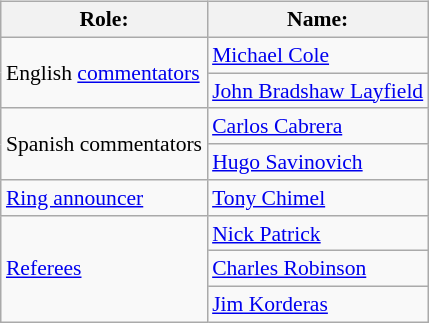<table class=wikitable style="font-size:90%; margin: 0.5em 0 0.5em 1em; float: right; clear: right;">
<tr>
<th>Role:</th>
<th>Name:</th>
</tr>
<tr>
<td rowspan=2>English <a href='#'>commentators</a></td>
<td><a href='#'>Michael Cole</a></td>
</tr>
<tr>
<td><a href='#'>John Bradshaw Layfield</a></td>
</tr>
<tr>
<td rowspan=2>Spanish commentators</td>
<td><a href='#'>Carlos Cabrera</a></td>
</tr>
<tr>
<td><a href='#'>Hugo Savinovich</a></td>
</tr>
<tr>
<td><a href='#'>Ring announcer</a></td>
<td><a href='#'>Tony Chimel</a></td>
</tr>
<tr>
<td rowspan=4><a href='#'>Referees</a></td>
<td><a href='#'>Nick Patrick</a></td>
</tr>
<tr>
<td><a href='#'>Charles Robinson</a></td>
</tr>
<tr>
<td><a href='#'>Jim Korderas</a></td>
</tr>
</table>
